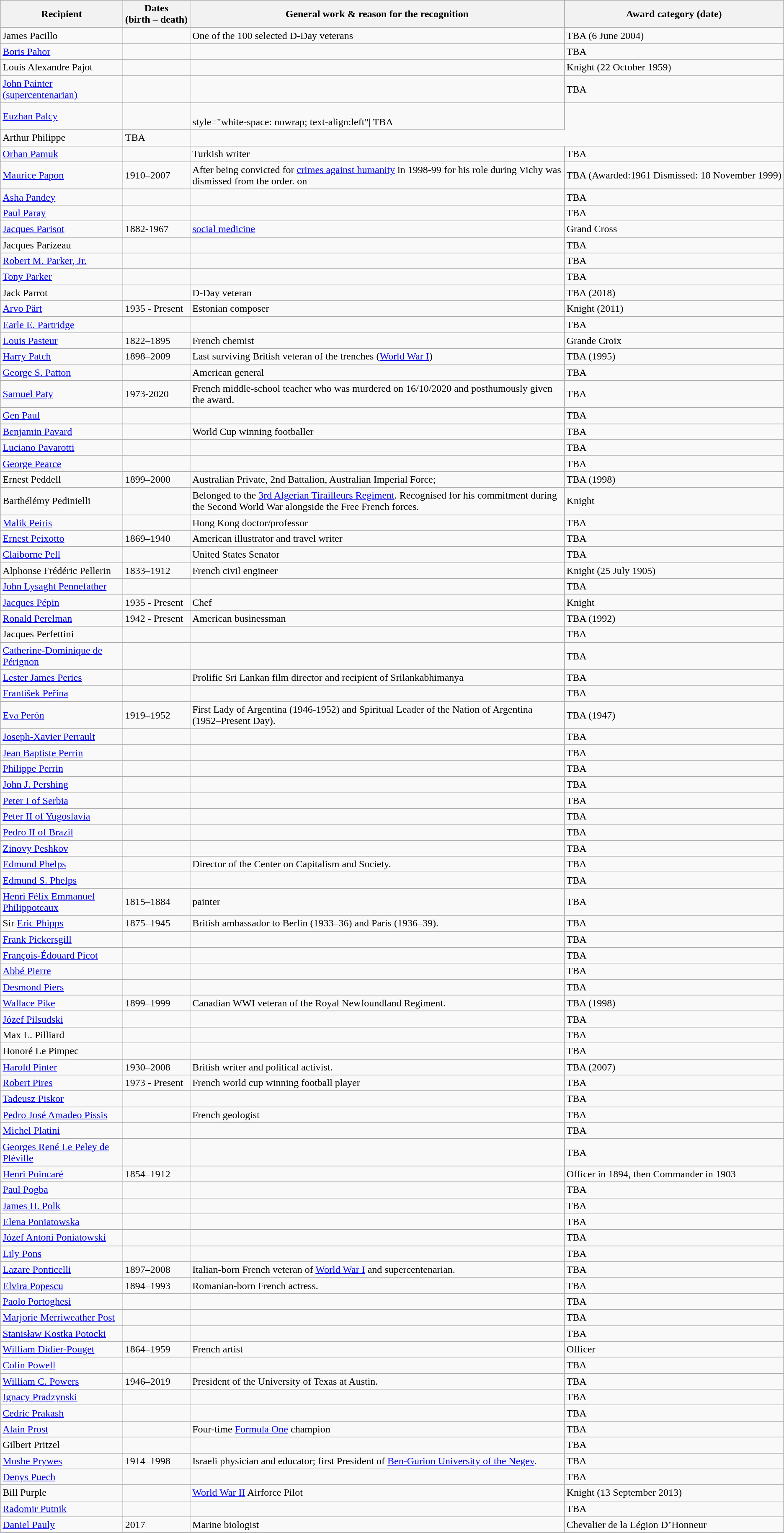<table class="wikitable sortable static-row-numbers"|>
<tr>
<th>Recipient</th>
<th style="white-space: nowrap;">Dates<br>(birth – death)</th>
<th>General work & reason for the recognition</th>
<th style="white-space: nowrap">Award category (date)</th>
</tr>
<tr>
<td>James Pacillo</td>
<td></td>
<td>One of the 100 selected D-Day veterans</td>
<td style="white-space: nowrap; text-align:left">TBA (6 June 2004)</td>
</tr>
<tr>
<td><a href='#'>Boris Pahor</a></td>
<td></td>
<td></td>
<td style="white-space: nowrap; text-align:left">TBA</td>
</tr>
<tr>
<td>Louis Alexandre Pajot</td>
<td></td>
<td></td>
<td style="white-space: nowrap; text-align:left">Knight (22 October 1959)</td>
</tr>
<tr>
<td><a href='#'>John Painter (supercentenarian)</a></td>
<td></td>
<td></td>
<td style="white-space: nowrap; text-align:left">TBA</td>
</tr>
<tr>
<td><a href='#'>Euzhan Palcy</a></td>
<td></td>
<td><br>style="white-space: nowrap; text-align:left"| TBA</td>
</tr>
<tr>
<td>Arthur Philippe</td>
<td style="white-space: nowrap; text-align:left">TBA</td>
</tr>
<tr>
<td><a href='#'>Orhan Pamuk</a></td>
<td></td>
<td>Turkish writer</td>
<td style="white-space: nowrap; text-align:left">TBA</td>
</tr>
<tr>
<td><a href='#'>Maurice Papon</a></td>
<td>1910–2007</td>
<td>After being convicted for <a href='#'>crimes against humanity</a> in 1998-99 for his role during Vichy was dismissed from the order. on</td>
<td style="white-space: nowrap; text-align:left">TBA (Awarded:1961 Dismissed: 18 November 1999)</td>
</tr>
<tr>
<td><a href='#'>Asha Pandey</a></td>
<td></td>
<td></td>
<td style="white-space: nowrap; text-align:left">TBA</td>
</tr>
<tr>
<td><a href='#'>Paul Paray</a></td>
<td></td>
<td></td>
<td style="white-space: nowrap; text-align:left">TBA</td>
</tr>
<tr>
<td><a href='#'>Jacques Parisot</a></td>
<td>1882-1967</td>
<td><a href='#'>social medicine</a></td>
<td>Grand Cross</td>
</tr>
<tr>
<td>Jacques Parizeau</td>
<td></td>
<td></td>
<td style="white-space: nowrap; text-align:left">TBA</td>
</tr>
<tr>
<td><a href='#'>Robert M. Parker, Jr.</a></td>
<td></td>
<td></td>
<td style="white-space: nowrap; text-align:left">TBA</td>
</tr>
<tr>
<td><a href='#'>Tony Parker</a></td>
<td></td>
<td></td>
<td style="white-space: nowrap; text-align:left">TBA</td>
</tr>
<tr>
<td>Jack Parrot</td>
<td></td>
<td>D-Day veteran</td>
<td style="white-space: nowrap; text-align:left">TBA (2018)</td>
</tr>
<tr>
<td><a href='#'>Arvo Pärt</a></td>
<td>1935 - Present</td>
<td>Estonian composer</td>
<td style="white-space: nowrap; text-align:left">Knight (2011)</td>
</tr>
<tr>
<td><a href='#'>Earle E. Partridge</a></td>
<td></td>
<td></td>
<td style="white-space: nowrap; text-align:left">TBA</td>
</tr>
<tr>
<td><a href='#'>Louis Pasteur</a></td>
<td>1822–1895</td>
<td>French chemist</td>
<td style="white-space: nowrap; text-align:left">Grande Croix</td>
</tr>
<tr>
<td><a href='#'>Harry Patch</a></td>
<td>1898–2009</td>
<td>Last surviving British veteran of the trenches (<a href='#'>World War I</a>)</td>
<td style="white-space: nowrap; text-align:left">TBA (1995)</td>
</tr>
<tr>
<td><a href='#'>George S. Patton</a></td>
<td></td>
<td>American general</td>
<td style="white-space: nowrap; text-align:left">TBA</td>
</tr>
<tr>
<td><a href='#'>Samuel Paty</a></td>
<td>1973-2020</td>
<td>French middle-school teacher who was murdered on 16/10/2020 and posthumously given the award.</td>
<td style="white-space: nowrap; text-align:left">TBA</td>
</tr>
<tr>
<td><a href='#'>Gen Paul</a></td>
<td></td>
<td></td>
<td style="white-space: nowrap; text-align:left">TBA</td>
</tr>
<tr>
<td><a href='#'>Benjamin Pavard</a></td>
<td></td>
<td>World Cup winning footballer</td>
<td style="white-space: nowrap; text-align:left">TBA</td>
</tr>
<tr>
<td><a href='#'>Luciano Pavarotti</a></td>
<td></td>
<td></td>
<td style="white-space: nowrap; text-align:left">TBA</td>
</tr>
<tr>
<td><a href='#'>George Pearce</a></td>
<td></td>
<td></td>
<td style="white-space: nowrap; text-align:left">TBA</td>
</tr>
<tr>
<td>Ernest Peddell</td>
<td>1899–2000</td>
<td>Australian Private, 2nd Battalion, Australian Imperial Force;</td>
<td style="white-space: nowrap; text-align:left">TBA (1998)</td>
</tr>
<tr>
<td>Barthélémy Pedinielli</td>
<td></td>
<td>Belonged to the <a href='#'>3rd Algerian Tirailleurs Regiment</a>. Recognised for his commitment during the Second World War alongside the Free French forces.</td>
<td style="white-space: nowrap; text-align:left">Knight</td>
</tr>
<tr>
<td><a href='#'>Malik Peiris</a></td>
<td></td>
<td>Hong Kong doctor/professor</td>
<td style="white-space: nowrap; text-align:left">TBA</td>
</tr>
<tr>
<td><a href='#'>Ernest Peixotto</a></td>
<td>1869–1940</td>
<td>American illustrator and travel writer</td>
<td style="white-space: nowrap; text-align:left">TBA</td>
</tr>
<tr>
<td><a href='#'>Claiborne Pell</a></td>
<td></td>
<td>United States Senator</td>
<td style="white-space: nowrap; text-align:left">TBA</td>
</tr>
<tr>
<td>Alphonse Frédéric Pellerin</td>
<td>1833–1912</td>
<td>French civil engineer</td>
<td style="white-space: nowrap; text-align:left">Knight (25 July 1905)</td>
</tr>
<tr>
<td><a href='#'>John Lysaght Pennefather</a></td>
<td></td>
<td></td>
<td style="white-space: nowrap; text-align:left">TBA</td>
</tr>
<tr>
<td><a href='#'>Jacques Pépin</a></td>
<td>1935 - Present</td>
<td>Chef</td>
<td style="white-space: nowrap; text-align:left">Knight</td>
</tr>
<tr>
<td><a href='#'>Ronald Perelman</a></td>
<td>1942 - Present</td>
<td>American businessman</td>
<td style="white-space: nowrap; text-align:left">TBA (1992)</td>
</tr>
<tr>
<td>Jacques Perfettini</td>
<td></td>
<td></td>
<td style="white-space: nowrap; text-align:left">TBA</td>
</tr>
<tr>
<td><a href='#'>Catherine-Dominique de Pérignon</a></td>
<td></td>
<td></td>
<td style="white-space: nowrap; text-align:left">TBA</td>
</tr>
<tr>
<td><a href='#'>Lester James Peries</a></td>
<td></td>
<td>Prolific Sri Lankan film director and recipient of Srilankabhimanya</td>
<td style="white-space: nowrap; text-align:left">TBA</td>
</tr>
<tr>
<td><a href='#'>František Peřina</a></td>
<td></td>
<td></td>
<td style="white-space: nowrap; text-align:left">TBA</td>
</tr>
<tr>
<td><a href='#'>Eva Perón</a></td>
<td>1919–1952</td>
<td>First Lady of Argentina (1946-1952) and Spiritual Leader of the Nation of Argentina (1952–Present Day).</td>
<td style="white-space: nowrap; text-align:left">TBA (1947)</td>
</tr>
<tr>
<td><a href='#'>Joseph-Xavier Perrault</a></td>
<td></td>
<td></td>
<td style="white-space: nowrap; text-align:left">TBA</td>
</tr>
<tr>
<td><a href='#'>Jean Baptiste Perrin</a></td>
<td></td>
<td></td>
<td style="white-space: nowrap; text-align:left">TBA</td>
</tr>
<tr>
<td><a href='#'>Philippe Perrin</a></td>
<td></td>
<td></td>
<td style="white-space: nowrap; text-align:left">TBA</td>
</tr>
<tr>
<td><a href='#'>John J. Pershing</a></td>
<td></td>
<td></td>
<td style="white-space: nowrap; text-align:left">TBA</td>
</tr>
<tr>
<td><a href='#'>Peter I of Serbia</a></td>
<td></td>
<td></td>
<td style="white-space: nowrap; text-align:left">TBA</td>
</tr>
<tr>
<td><a href='#'>Peter II of Yugoslavia</a></td>
<td></td>
<td></td>
<td style="white-space: nowrap; text-align:left">TBA</td>
</tr>
<tr>
<td><a href='#'>Pedro II of Brazil</a></td>
<td></td>
<td></td>
<td style="white-space: nowrap; text-align:left">TBA</td>
</tr>
<tr>
<td><a href='#'>Zinovy Peshkov</a></td>
<td></td>
<td></td>
<td style="white-space: nowrap; text-align:left">TBA</td>
</tr>
<tr>
<td><a href='#'>Edmund Phelps</a></td>
<td></td>
<td>Director of the Center on Capitalism and Society.</td>
<td style="white-space: nowrap; text-align:left">TBA</td>
</tr>
<tr>
<td><a href='#'>Edmund S. Phelps</a></td>
<td></td>
<td></td>
<td style="white-space: nowrap; text-align:left">TBA</td>
</tr>
<tr>
<td><a href='#'>Henri Félix Emmanuel Philippoteaux</a></td>
<td>1815–1884</td>
<td>painter</td>
<td style="white-space: nowrap; text-align:left">TBA</td>
</tr>
<tr>
<td>Sir <a href='#'>Eric Phipps</a></td>
<td>1875–1945</td>
<td>British ambassador to Berlin (1933–36) and Paris (1936–39).</td>
<td style="white-space: nowrap; text-align:left">TBA</td>
</tr>
<tr>
<td><a href='#'>Frank Pickersgill</a></td>
<td></td>
<td></td>
<td style="white-space: nowrap; text-align:left">TBA</td>
</tr>
<tr>
<td><a href='#'>François-Édouard Picot</a></td>
<td></td>
<td></td>
<td style="white-space: nowrap; text-align:left">TBA</td>
</tr>
<tr>
<td><a href='#'>Abbé Pierre</a></td>
<td></td>
<td></td>
<td style="white-space: nowrap; text-align:left">TBA</td>
</tr>
<tr>
<td><a href='#'>Desmond Piers</a></td>
<td></td>
<td></td>
<td style="white-space: nowrap; text-align:left">TBA</td>
</tr>
<tr>
<td><a href='#'>Wallace Pike</a></td>
<td>1899–1999</td>
<td>Canadian WWI veteran of the Royal Newfoundland Regiment.</td>
<td style="white-space: nowrap; text-align:left">TBA (1998)</td>
</tr>
<tr>
<td><a href='#'>Józef Pilsudski</a></td>
<td></td>
<td></td>
<td style="white-space: nowrap; text-align:left">TBA</td>
</tr>
<tr>
<td>Max L. Pilliard</td>
<td></td>
<td></td>
<td style="white-space: nowrap; text-align:left">TBA</td>
</tr>
<tr>
<td>Honoré Le Pimpec</td>
<td></td>
<td></td>
<td style="white-space: nowrap; text-align:left">TBA</td>
</tr>
<tr>
<td><a href='#'>Harold Pinter</a></td>
<td>1930–2008</td>
<td>British writer and political activist.</td>
<td style="white-space: nowrap; text-align:left">TBA (2007)</td>
</tr>
<tr>
<td><a href='#'>Robert Pires</a></td>
<td>1973 - Present</td>
<td>French world cup winning football player</td>
<td style="white-space: nowrap; text-align:left">TBA</td>
</tr>
<tr>
<td><a href='#'>Tadeusz Piskor</a></td>
<td></td>
<td></td>
<td style="white-space: nowrap; text-align:left">TBA</td>
</tr>
<tr>
<td><a href='#'>Pedro José Amadeo Pissis</a></td>
<td></td>
<td>French geologist</td>
<td style="white-space: nowrap; text-align:left">TBA</td>
</tr>
<tr>
<td><a href='#'>Michel Platini</a></td>
<td></td>
<td></td>
<td style="white-space: nowrap; text-align:left">TBA</td>
</tr>
<tr>
<td><a href='#'>Georges René Le Peley de Pléville</a></td>
<td></td>
<td></td>
<td style="white-space: nowrap; text-align:left">TBA</td>
</tr>
<tr>
<td><a href='#'>Henri Poincaré</a></td>
<td>1854–1912</td>
<td></td>
<td>Officer in 1894, then Commander in 1903</td>
</tr>
<tr>
<td><a href='#'>Paul Pogba</a></td>
<td></td>
<td></td>
<td style="white-space: nowrap; text-align:left">TBA</td>
</tr>
<tr>
<td><a href='#'>James H. Polk</a></td>
<td></td>
<td></td>
<td style="white-space: nowrap; text-align:left">TBA</td>
</tr>
<tr>
<td><a href='#'>Elena Poniatowska</a></td>
<td></td>
<td></td>
<td style="white-space: nowrap; text-align:left">TBA</td>
</tr>
<tr>
<td><a href='#'>Józef Antoni Poniatowski</a></td>
<td></td>
<td></td>
<td style="white-space: nowrap; text-align:left">TBA</td>
</tr>
<tr>
<td><a href='#'>Lily Pons</a></td>
<td></td>
<td></td>
<td style="white-space: nowrap; text-align:left">TBA</td>
</tr>
<tr>
<td><a href='#'>Lazare Ponticelli</a></td>
<td>1897–2008</td>
<td>Italian-born French veteran of <a href='#'>World War I</a> and supercentenarian.</td>
<td style="white-space: nowrap; text-align:left">TBA</td>
</tr>
<tr>
<td><a href='#'>Elvira Popescu</a></td>
<td>1894–1993</td>
<td>Romanian-born French actress.</td>
<td style="white-space: nowrap; text-align:left">TBA</td>
</tr>
<tr>
<td><a href='#'>Paolo Portoghesi</a></td>
<td></td>
<td></td>
<td style="white-space: nowrap; text-align:left">TBA</td>
</tr>
<tr>
<td><a href='#'>Marjorie Merriweather Post</a></td>
<td></td>
<td></td>
<td style="white-space: nowrap; text-align:left">TBA</td>
</tr>
<tr>
<td><a href='#'>Stanisław Kostka Potocki</a></td>
<td></td>
<td></td>
<td style="white-space: nowrap; text-align:left">TBA</td>
</tr>
<tr>
<td><a href='#'>William Didier-Pouget</a></td>
<td>1864–1959</td>
<td>French artist</td>
<td style="white-space: nowrap; text-align:left">Officer</td>
</tr>
<tr>
<td><a href='#'>Colin Powell</a></td>
<td></td>
<td></td>
<td style="white-space: nowrap; text-align:left">TBA</td>
</tr>
<tr>
<td><a href='#'>William C. Powers</a></td>
<td>1946–2019</td>
<td>President of the University of Texas at Austin.</td>
<td style="white-space: nowrap; text-align:left">TBA</td>
</tr>
<tr>
<td><a href='#'>Ignacy Pradzynski</a></td>
<td></td>
<td></td>
<td style="white-space: nowrap; text-align:left">TBA</td>
</tr>
<tr>
<td><a href='#'>Cedric Prakash</a></td>
<td></td>
<td></td>
<td style="white-space: nowrap; text-align:left">TBA</td>
</tr>
<tr>
<td><a href='#'>Alain Prost</a></td>
<td></td>
<td>Four-time <a href='#'>Formula One</a> champion</td>
<td style="white-space: nowrap; text-align:left">TBA</td>
</tr>
<tr>
<td>Gilbert Pritzel</td>
<td></td>
<td></td>
<td style="white-space: nowrap; text-align:left">TBA</td>
</tr>
<tr>
<td><a href='#'>Moshe Prywes</a></td>
<td>1914–1998</td>
<td>Israeli physician and educator; first President of <a href='#'>Ben-Gurion University of the Negev</a>.</td>
<td style="white-space: nowrap; text-align:left">TBA</td>
</tr>
<tr>
<td><a href='#'>Denys Puech</a></td>
<td></td>
<td></td>
<td style="white-space: nowrap; text-align:left">TBA</td>
</tr>
<tr>
<td>Bill Purple</td>
<td></td>
<td><a href='#'>World War II</a> Airforce Pilot</td>
<td style="white-space: nowrap; text-align:left">Knight (13 September 2013)</td>
</tr>
<tr>
<td><a href='#'>Radomir Putnik</a></td>
<td></td>
<td></td>
<td style="white-space: nowrap; text-align:left">TBA</td>
</tr>
<tr>
<td><a href='#'>Daniel Pauly</a></td>
<td>2017</td>
<td>Marine biologist</td>
<td style="white-space: nowrap; text-align:left">Chevalier de la Légion D’Honneur</td>
</tr>
</table>
